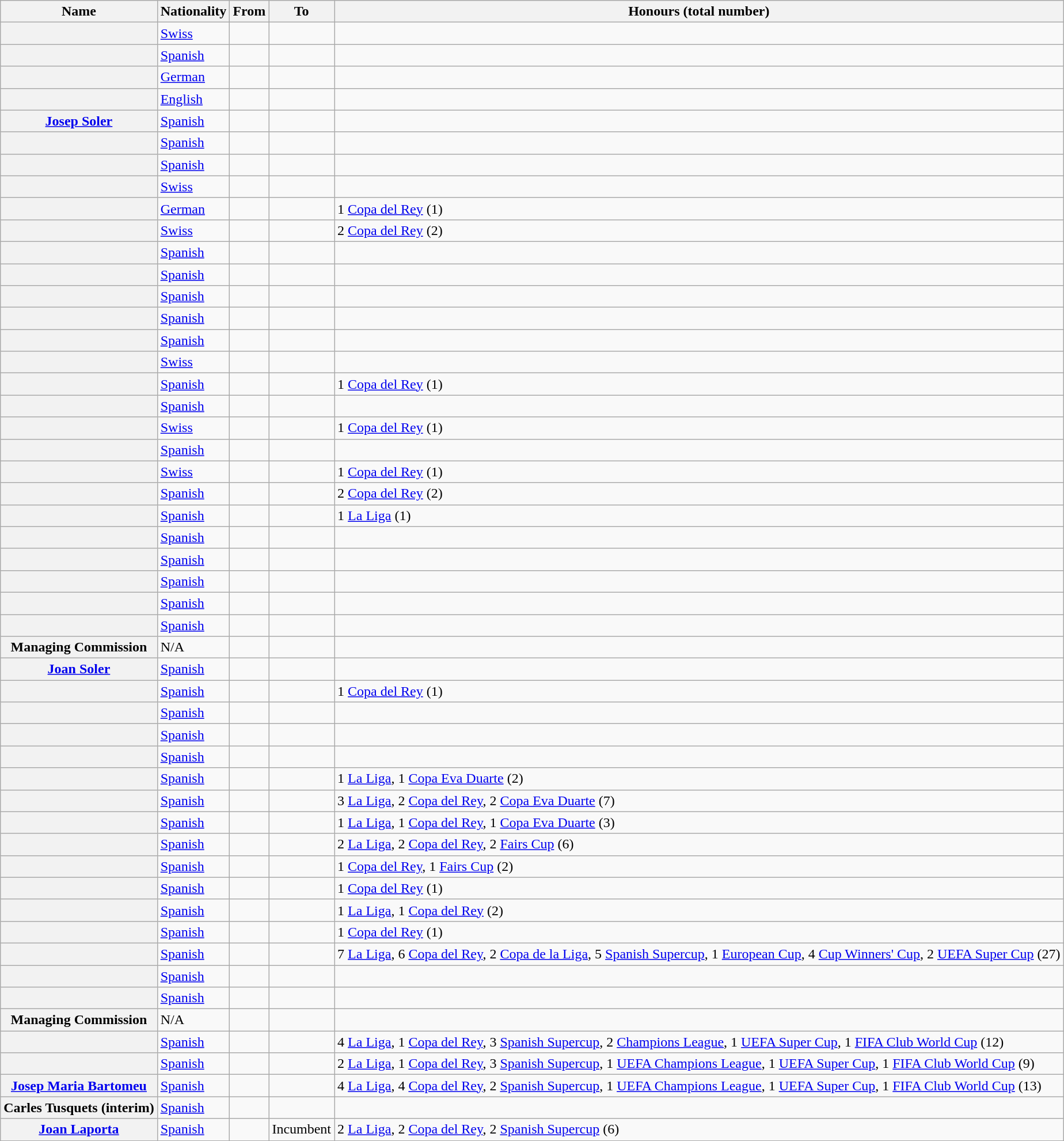<table class="wikitable plainrowheaders sortable" style="text-align: left;">
<tr>
<th scope=col>Name</th>
<th scope=col>Nationality</th>
<th scope=col>From</th>
<th scope=col class="unsortable">To</th>
<th scope=col class="unsortable">Honours (total number)</th>
</tr>
<tr>
<th scope=row></th>
<td align=left> <a href='#'>Swiss</a></td>
<td align=left></td>
<td align=left></td>
<td></td>
</tr>
<tr>
<th scope=row></th>
<td align=left> <a href='#'>Spanish</a></td>
<td align=left></td>
<td align=left></td>
<td></td>
</tr>
<tr>
<th scope=row></th>
<td align=left> <a href='#'>German</a></td>
<td align=left></td>
<td align=left></td>
<td></td>
</tr>
<tr>
<th scope=row></th>
<td align=left> <a href='#'>English</a></td>
<td align=left></td>
<td align=left></td>
<td></td>
</tr>
<tr>
<th scope=row><a href='#'>Josep Soler</a></th>
<td align=left> <a href='#'>Spanish</a></td>
<td align=left></td>
<td align=left></td>
<td></td>
</tr>
<tr>
<th scope=row></th>
<td align=left> <a href='#'>Spanish</a></td>
<td align=left></td>
<td align=left></td>
<td></td>
</tr>
<tr>
<th scope=row></th>
<td align=left> <a href='#'>Spanish</a></td>
<td align=left></td>
<td align=left></td>
<td></td>
</tr>
<tr>
<th scope=row></th>
<td align=left> <a href='#'>Swiss</a></td>
<td align=left></td>
<td align=left></td>
<td></td>
</tr>
<tr>
<th scope=row></th>
<td align=left> <a href='#'>German</a></td>
<td align=left></td>
<td align=left></td>
<td>1 <a href='#'>Copa del Rey</a> (1)</td>
</tr>
<tr>
<th scope=row></th>
<td align=left> <a href='#'>Swiss</a></td>
<td align=left></td>
<td align=left></td>
<td>2 <a href='#'>Copa del Rey</a> (2)</td>
</tr>
<tr>
<th scope=row></th>
<td align=left> <a href='#'>Spanish</a></td>
<td align=left></td>
<td align=left></td>
<td></td>
</tr>
<tr>
<th scope=row></th>
<td align=left> <a href='#'>Spanish</a></td>
<td align=left></td>
<td align=left></td>
<td></td>
</tr>
<tr>
<th scope=row></th>
<td align=left> <a href='#'>Spanish</a></td>
<td align=left></td>
<td align=left></td>
<td></td>
</tr>
<tr>
<th scope=row></th>
<td align=left> <a href='#'>Spanish</a></td>
<td align=left></td>
<td align=left></td>
<td></td>
</tr>
<tr>
<th scope=row></th>
<td align=left> <a href='#'>Spanish</a></td>
<td align=left></td>
<td align=left></td>
<td></td>
</tr>
<tr>
<th scope=row></th>
<td align=left> <a href='#'>Swiss</a></td>
<td align=left></td>
<td align=left></td>
<td></td>
</tr>
<tr>
<th scope=row></th>
<td align=left> <a href='#'>Spanish</a></td>
<td align=left></td>
<td align=left></td>
<td>1 <a href='#'>Copa del Rey</a> (1)</td>
</tr>
<tr>
<th scope=row></th>
<td align=left> <a href='#'>Spanish</a></td>
<td align=left></td>
<td align=left></td>
<td></td>
</tr>
<tr>
<th scope=row></th>
<td align=left> <a href='#'>Swiss</a></td>
<td align=left></td>
<td align=left></td>
<td>1 <a href='#'>Copa del Rey</a> (1)</td>
</tr>
<tr>
<th scope=row></th>
<td align=left> <a href='#'>Spanish</a></td>
<td align=left></td>
<td align=left></td>
<td></td>
</tr>
<tr>
<th scope=row></th>
<td align=left> <a href='#'>Swiss</a></td>
<td align=left></td>
<td align=left></td>
<td>1 <a href='#'>Copa del Rey</a> (1)</td>
</tr>
<tr>
<th scope=row></th>
<td align=left> <a href='#'>Spanish</a></td>
<td align=left></td>
<td align=left></td>
<td>2 <a href='#'>Copa del Rey</a> (2)</td>
</tr>
<tr>
<th scope=row></th>
<td align=left> <a href='#'>Spanish</a></td>
<td align=left></td>
<td align=left></td>
<td>1 <a href='#'>La Liga</a> (1)</td>
</tr>
<tr>
<th scope=row></th>
<td align=left> <a href='#'>Spanish</a></td>
<td align=left></td>
<td align=left></td>
<td></td>
</tr>
<tr>
<th scope=row></th>
<td align=left> <a href='#'>Spanish</a></td>
<td align=left></td>
<td align=left></td>
<td></td>
</tr>
<tr>
<th scope=row></th>
<td align=left> <a href='#'>Spanish</a></td>
<td align=left></td>
<td align=left></td>
<td></td>
</tr>
<tr>
<th scope=row></th>
<td align=left> <a href='#'>Spanish</a></td>
<td align=left></td>
<td align=left></td>
<td></td>
</tr>
<tr>
<th scope=row></th>
<td align=left> <a href='#'>Spanish</a></td>
<td align=left></td>
<td align=left></td>
<td></td>
</tr>
<tr>
<th scope=row>Managing Commission</th>
<td>N/A</td>
<td align=left></td>
<td align=left></td>
<td></td>
</tr>
<tr>
<th scope=row><a href='#'>Joan Soler</a></th>
<td align=left> <a href='#'>Spanish</a></td>
<td align=left></td>
<td align=left></td>
<td></td>
</tr>
<tr>
<th scope=row></th>
<td align=left> <a href='#'>Spanish</a></td>
<td align=left></td>
<td align=left></td>
<td>1 <a href='#'>Copa del Rey</a> (1)</td>
</tr>
<tr>
<th scope=row></th>
<td align=left> <a href='#'>Spanish</a></td>
<td align=left></td>
<td align=left></td>
<td></td>
</tr>
<tr>
<th scope=row></th>
<td align=left> <a href='#'>Spanish</a></td>
<td align=left></td>
<td align=left></td>
<td></td>
</tr>
<tr>
<th scope=row></th>
<td align=left> <a href='#'>Spanish</a></td>
<td align=left></td>
<td align=left></td>
<td></td>
</tr>
<tr>
<th scope=row></th>
<td align=left> <a href='#'>Spanish</a></td>
<td align=left></td>
<td align=left></td>
<td>1 <a href='#'>La Liga</a>, 1 <a href='#'>Copa Eva Duarte</a> (2)</td>
</tr>
<tr>
<th scope=row></th>
<td align=left> <a href='#'>Spanish</a></td>
<td align=left></td>
<td align=left></td>
<td>3 <a href='#'>La Liga</a>, 2 <a href='#'>Copa del Rey</a>, 2 <a href='#'>Copa Eva Duarte</a> (7)</td>
</tr>
<tr>
<th scope=row></th>
<td align=left> <a href='#'>Spanish</a></td>
<td align=left></td>
<td align=left></td>
<td>1 <a href='#'>La Liga</a>, 1 <a href='#'>Copa del Rey</a>, 1 <a href='#'>Copa Eva Duarte</a> (3)</td>
</tr>
<tr>
<th scope=row></th>
<td align=left> <a href='#'>Spanish</a></td>
<td align=left></td>
<td align=left></td>
<td>2 <a href='#'>La Liga</a>, 2 <a href='#'>Copa del Rey</a>, 2 <a href='#'>Fairs Cup</a> (6)</td>
</tr>
<tr>
<th scope=row></th>
<td align=left> <a href='#'>Spanish</a></td>
<td align=left></td>
<td align=left></td>
<td>1 <a href='#'>Copa del Rey</a>, 1 <a href='#'>Fairs Cup</a> (2)</td>
</tr>
<tr>
<th scope=row></th>
<td align=left> <a href='#'>Spanish</a></td>
<td align=left></td>
<td align=left></td>
<td>1 <a href='#'>Copa del Rey</a> (1)</td>
</tr>
<tr>
<th scope=row></th>
<td align=left> <a href='#'>Spanish</a></td>
<td align=left></td>
<td align=left></td>
<td>1 <a href='#'>La Liga</a>, 1 <a href='#'>Copa del Rey</a> (2)</td>
</tr>
<tr>
<th scope=row></th>
<td align=left> <a href='#'>Spanish</a></td>
<td align=left></td>
<td align=left></td>
<td>1 <a href='#'>Copa del Rey</a> (1)</td>
</tr>
<tr>
<th scope=row></th>
<td align=left> <a href='#'>Spanish</a></td>
<td align=left></td>
<td align=left></td>
<td>7 <a href='#'>La Liga</a>, 6 <a href='#'>Copa del Rey</a>, 2 <a href='#'>Copa de la Liga</a>, 5 <a href='#'>Spanish Supercup</a>, 1 <a href='#'>European Cup</a>, 4 <a href='#'>Cup Winners' Cup</a>, 2 <a href='#'>UEFA Super Cup</a> (27)</td>
</tr>
<tr>
<th scope=row></th>
<td align=left> <a href='#'>Spanish</a></td>
<td align=left></td>
<td align=left></td>
<td></td>
</tr>
<tr>
<th scope=row></th>
<td align=left> <a href='#'>Spanish</a></td>
<td align=left></td>
<td align=left></td>
<td></td>
</tr>
<tr>
<th scope=row>Managing Commission</th>
<td>N/A</td>
<td align=left></td>
<td align=left></td>
<td></td>
</tr>
<tr>
<th scope=row></th>
<td align=left> <a href='#'>Spanish</a></td>
<td align=left></td>
<td align=left></td>
<td>4 <a href='#'>La Liga</a>, 1 <a href='#'>Copa del Rey</a>, 3 <a href='#'>Spanish Supercup</a>, 2 <a href='#'>Champions League</a>, 1 <a href='#'>UEFA Super Cup</a>, 1 <a href='#'>FIFA Club World Cup</a> (12)</td>
</tr>
<tr>
<th scope=row></th>
<td align=left> <a href='#'>Spanish</a></td>
<td align=left></td>
<td align=left></td>
<td>2 <a href='#'>La Liga</a>, 1 <a href='#'>Copa del Rey</a>, 3 <a href='#'>Spanish Supercup</a>, 1 <a href='#'>UEFA Champions League</a>, 1 <a href='#'>UEFA Super Cup</a>, 1 <a href='#'>FIFA Club World Cup</a> (9)</td>
</tr>
<tr>
<th scope=row><a href='#'>Josep Maria Bartomeu</a></th>
<td align=left> <a href='#'>Spanish</a></td>
<td align=left></td>
<td align=left></td>
<td>4 <a href='#'>La Liga</a>, 4 <a href='#'>Copa del Rey</a>, 2 <a href='#'>Spanish Supercup</a>, 1 <a href='#'>UEFA Champions League</a>, 1 <a href='#'>UEFA Super Cup</a>,  1 <a href='#'>FIFA Club World Cup</a> (13)</td>
</tr>
<tr>
<th scope=row>Carles Tusquets (interim)</th>
<td align=left> <a href='#'>Spanish</a></td>
<td align=left></td>
<td align=left></td>
<td></td>
</tr>
<tr>
<th scope=row><a href='#'>Joan Laporta</a></th>
<td align=left> <a href='#'>Spanish</a></td>
<td align=left></td>
<td align=left>Incumbent</td>
<td>2 <a href='#'>La Liga</a>, 2 <a href='#'>Copa del Rey</a>, 2 <a href='#'>Spanish Supercup</a> (6)</td>
</tr>
</table>
